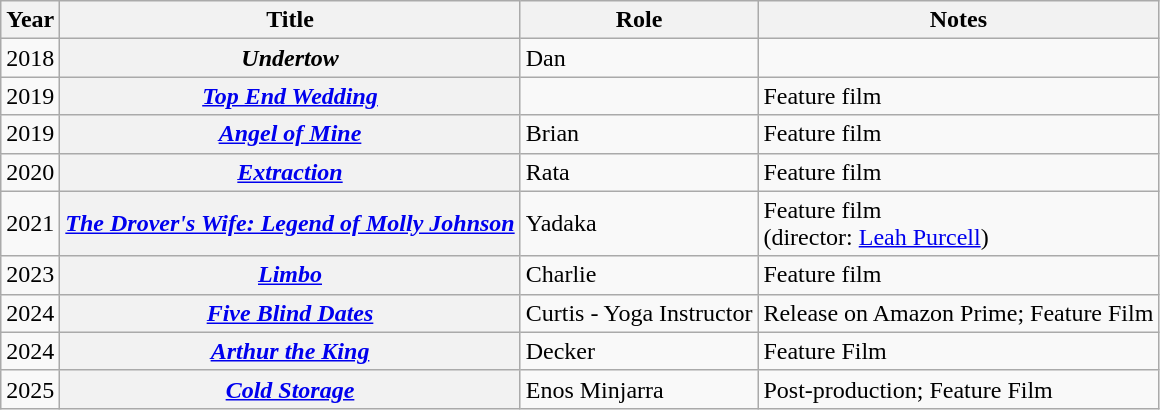<table class="wikitable plainrowheaders sortable">
<tr>
<th scope="col">Year</th>
<th scope="col">Title</th>
<th scope="col">Role</th>
<th scope="col" class="unsortable">Notes</th>
</tr>
<tr>
<td>2018</td>
<th scope="row"><em>Undertow</em></th>
<td>Dan</td>
<td></td>
</tr>
<tr>
<td>2019</td>
<th scope="row"><em><a href='#'>Top End Wedding</a></em></th>
<td></td>
<td>Feature film</td>
</tr>
<tr>
<td>2019</td>
<th scope="row"><em><a href='#'>Angel of Mine</a></em></th>
<td>Brian</td>
<td>Feature film</td>
</tr>
<tr>
<td>2020</td>
<th scope="row"><em><a href='#'>Extraction</a></em></th>
<td>Rata</td>
<td>Feature film</td>
</tr>
<tr>
<td style="">2021</td>
<th scope="row"><em><a href='#'>The Drover's Wife: Legend of Molly Johnson</a></em></th>
<td>Yadaka</td>
<td>Feature film<br>(director: <a href='#'>Leah Purcell</a>)</td>
</tr>
<tr>
<td>2023</td>
<th scope="row"><em><a href='#'>Limbo</a></em></th>
<td>Charlie</td>
<td>Feature film</td>
</tr>
<tr>
<td>2024</td>
<th scope="row"><em><a href='#'>Five Blind Dates</a></em></th>
<td>Curtis - Yoga Instructor</td>
<td>Release on Amazon Prime; Feature Film</td>
</tr>
<tr>
<td>2024</td>
<th scope="row"><em><a href='#'>Arthur the King</a></em></th>
<td>Decker</td>
<td>Feature Film</td>
</tr>
<tr>
<td>2025</td>
<th scope="row"><em><a href='#'>Cold Storage</a></em></th>
<td>Enos Minjarra</td>
<td>Post-production; Feature Film</td>
</tr>
</table>
